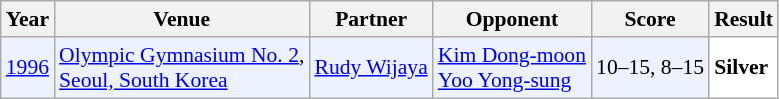<table class="sortable wikitable" style="font-size: 90%">
<tr>
<th>Year</th>
<th>Venue</th>
<th>Partner</th>
<th>Opponent</th>
<th>Score</th>
<th>Result</th>
</tr>
<tr style="background:#ECF2FF">
<td align="center"><a href='#'>1996</a></td>
<td align="left"><a href='#'>Olympic Gymnasium No. 2</a>,<br><a href='#'>Seoul, South Korea</a></td>
<td align="left"> <a href='#'>Rudy Wijaya</a></td>
<td align="left"> <a href='#'>Kim Dong-moon</a> <br>  <a href='#'>Yoo Yong-sung</a></td>
<td align="left">10–15, 8–15</td>
<td style="text-align:left; background:white"> <strong>Silver</strong></td>
</tr>
</table>
